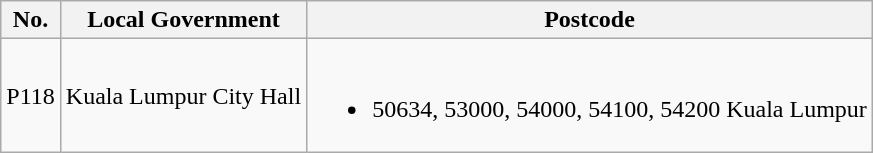<table class="wikitable">
<tr>
<th>No.</th>
<th>Local Government</th>
<th>Postcode</th>
</tr>
<tr>
<td>P118</td>
<td>Kuala Lumpur City Hall</td>
<td><br><ul><li>50634, 53000, 54000, 54100, 54200 Kuala Lumpur</li></ul></td>
</tr>
</table>
